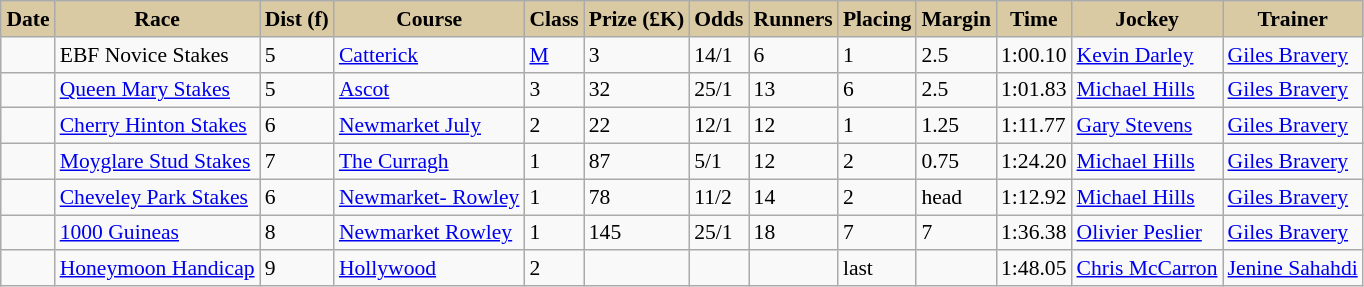<table class = "wikitable sortable" | border="1" cellpadding="1" style=" text-align:centre; margin-left:1em; float:centre ;border-collapse: collapse; font-size:90%">
<tr style="background:#dacaa4; text-align:center;">
<th style="background:#dacaa4;">Date</th>
<th style="background:#dacaa4;">Race</th>
<th style="background:#dacaa4;">Dist (f)</th>
<th style="background:#dacaa4;">Course</th>
<th style="background:#dacaa4;">Class</th>
<th style="background:#dacaa4;">Prize (£K)</th>
<th style="background:#dacaa4;">Odds</th>
<th style="background:#dacaa4;">Runners</th>
<th style="background:#dacaa4;">Placing</th>
<th style="background:#dacaa4;">Margin</th>
<th style="background:#dacaa4;">Time</th>
<th style="background:#dacaa4;">Jockey</th>
<th style="background:#dacaa4;">Trainer</th>
</tr>
<tr>
<td></td>
<td>EBF Novice Stakes</td>
<td>5</td>
<td><a href='#'>Catterick</a></td>
<td><a href='#'>M</a></td>
<td>3</td>
<td>14/1</td>
<td>6</td>
<td>1</td>
<td>2.5</td>
<td>1:00.10</td>
<td><a href='#'>Kevin Darley</a></td>
<td><a href='#'>Giles Bravery</a></td>
</tr>
<tr>
<td></td>
<td><a href='#'>Queen Mary Stakes</a></td>
<td>5</td>
<td><a href='#'>Ascot</a></td>
<td>3</td>
<td>32</td>
<td>25/1</td>
<td>13</td>
<td>6</td>
<td>2.5</td>
<td>1:01.83</td>
<td><a href='#'>Michael Hills</a></td>
<td><a href='#'>Giles Bravery</a></td>
</tr>
<tr>
<td></td>
<td><a href='#'>Cherry Hinton Stakes</a></td>
<td>6</td>
<td><a href='#'>Newmarket July</a></td>
<td>2</td>
<td>22</td>
<td>12/1</td>
<td>12</td>
<td>1</td>
<td>1.25</td>
<td>1:11.77</td>
<td><a href='#'>Gary Stevens</a></td>
<td><a href='#'>Giles Bravery</a></td>
</tr>
<tr>
<td></td>
<td><a href='#'>Moyglare Stud Stakes</a></td>
<td>7</td>
<td><a href='#'>The Curragh</a></td>
<td>1</td>
<td>87</td>
<td>5/1</td>
<td>12</td>
<td>2</td>
<td>0.75</td>
<td>1:24.20</td>
<td><a href='#'>Michael Hills</a></td>
<td><a href='#'>Giles Bravery</a></td>
</tr>
<tr>
<td></td>
<td><a href='#'>Cheveley Park Stakes</a></td>
<td>6</td>
<td><a href='#'>Newmarket- Rowley</a></td>
<td>1</td>
<td>78</td>
<td>11/2</td>
<td>14</td>
<td>2</td>
<td>head</td>
<td>1:12.92</td>
<td><a href='#'>Michael Hills</a></td>
<td><a href='#'>Giles Bravery</a></td>
</tr>
<tr>
<td></td>
<td><a href='#'>1000 Guineas</a></td>
<td>8</td>
<td><a href='#'>Newmarket Rowley</a></td>
<td>1</td>
<td>145</td>
<td>25/1</td>
<td>18</td>
<td>7</td>
<td>7</td>
<td>1:36.38</td>
<td><a href='#'>Olivier Peslier</a></td>
<td><a href='#'>Giles Bravery</a></td>
</tr>
<tr>
<td></td>
<td><a href='#'>Honeymoon Handicap</a></td>
<td>9</td>
<td><a href='#'>Hollywood</a></td>
<td>2</td>
<td></td>
<td></td>
<td></td>
<td>last</td>
<td></td>
<td>1:48.05</td>
<td><a href='#'>Chris McCarron</a></td>
<td><a href='#'>Jenine Sahahdi</a></td>
</tr>
</table>
